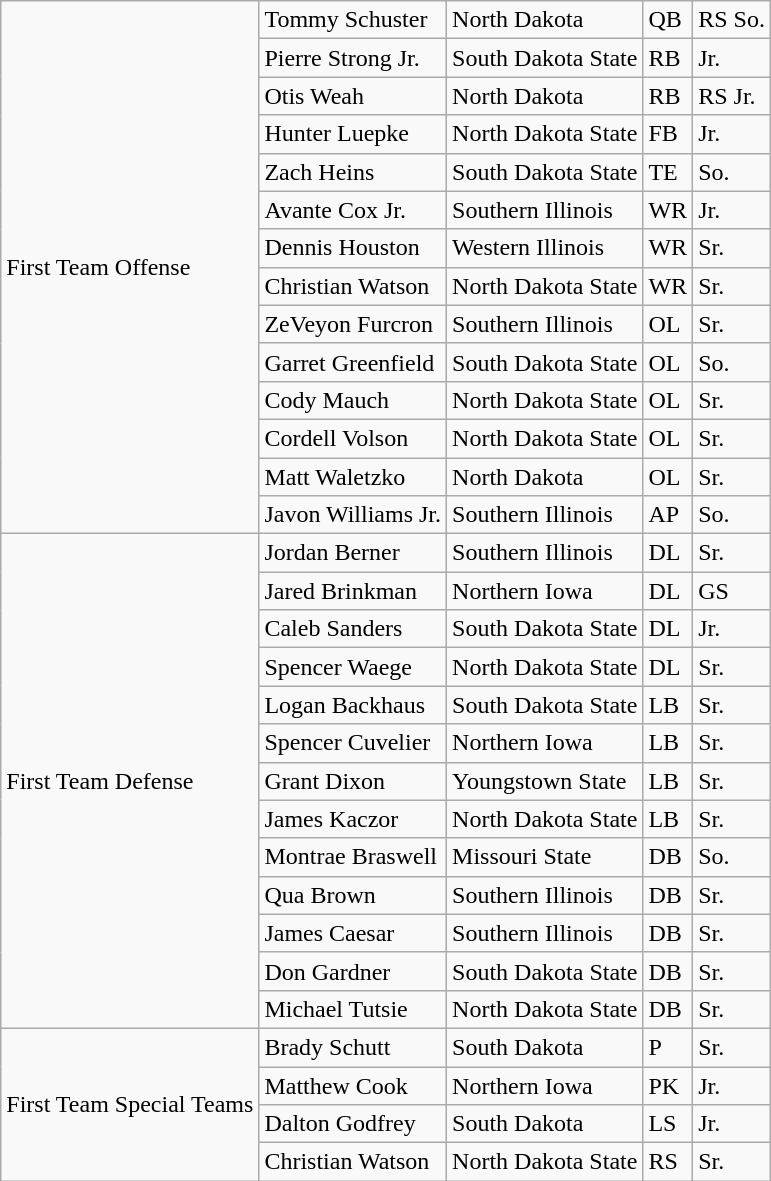<table class="wikitable">
<tr>
<td rowspan=14>First Team Offense</td>
<td>Tommy Schuster</td>
<td>North Dakota</td>
<td>QB</td>
<td>RS So.</td>
</tr>
<tr>
<td>Pierre Strong Jr.</td>
<td>South Dakota State</td>
<td>RB</td>
<td>Jr.</td>
</tr>
<tr>
<td>Otis Weah</td>
<td>North Dakota</td>
<td>RB</td>
<td>RS Jr.</td>
</tr>
<tr>
<td>Hunter Luepke</td>
<td>North Dakota State</td>
<td>FB</td>
<td>Jr.</td>
</tr>
<tr>
<td>Zach Heins</td>
<td>South Dakota State</td>
<td>TE</td>
<td>So.</td>
</tr>
<tr>
<td>Avante Cox Jr.</td>
<td>Southern Illinois</td>
<td>WR</td>
<td>Jr.</td>
</tr>
<tr>
<td>Dennis Houston</td>
<td>Western Illinois</td>
<td>WR</td>
<td>Sr.</td>
</tr>
<tr>
<td>Christian Watson</td>
<td>North Dakota State</td>
<td>WR</td>
<td>Sr.</td>
</tr>
<tr>
<td>ZeVeyon Furcron</td>
<td>Southern Illinois</td>
<td>OL</td>
<td>Sr.</td>
</tr>
<tr>
<td>Garret Greenfield</td>
<td>South Dakota State</td>
<td>OL</td>
<td>So.</td>
</tr>
<tr>
<td>Cody Mauch</td>
<td>North Dakota State</td>
<td>OL</td>
<td>Sr.</td>
</tr>
<tr>
<td>Cordell Volson</td>
<td>North Dakota State</td>
<td>OL</td>
<td>Sr.</td>
</tr>
<tr>
<td>Matt Waletzko</td>
<td>North Dakota</td>
<td>OL</td>
<td>Sr.</td>
</tr>
<tr>
<td>Javon Williams Jr.</td>
<td>Southern Illinois</td>
<td>AP</td>
<td>So.</td>
</tr>
<tr>
<td rowspan=13>First Team Defense</td>
<td>Jordan Berner</td>
<td>Southern Illinois</td>
<td>DL</td>
<td>Sr.</td>
</tr>
<tr>
<td>Jared Brinkman</td>
<td>Northern Iowa</td>
<td>DL</td>
<td>GS</td>
</tr>
<tr>
<td>Caleb Sanders</td>
<td>South Dakota State</td>
<td>DL</td>
<td>Jr.</td>
</tr>
<tr>
<td>Spencer Waege</td>
<td>North Dakota State</td>
<td>DL</td>
<td>Sr.</td>
</tr>
<tr>
<td>Logan Backhaus</td>
<td>South Dakota State</td>
<td>LB</td>
<td>Sr.</td>
</tr>
<tr>
<td>Spencer Cuvelier</td>
<td>Northern Iowa</td>
<td>LB</td>
<td>Sr.</td>
</tr>
<tr>
<td>Grant Dixon</td>
<td>Youngstown State</td>
<td>LB</td>
<td>Sr.</td>
</tr>
<tr>
<td>James Kaczor</td>
<td>North Dakota State</td>
<td>LB</td>
<td>Sr.</td>
</tr>
<tr>
<td>Montrae Braswell</td>
<td>Missouri State</td>
<td>DB</td>
<td>So.</td>
</tr>
<tr>
<td>Qua Brown</td>
<td>Southern Illinois</td>
<td>DB</td>
<td>Sr.</td>
</tr>
<tr>
<td>James Caesar</td>
<td>Southern Illinois</td>
<td>DB</td>
<td>Sr.</td>
</tr>
<tr>
<td>Don Gardner</td>
<td>South Dakota State</td>
<td>DB</td>
<td>Sr.</td>
</tr>
<tr>
<td>Michael Tutsie</td>
<td>North Dakota State</td>
<td>DB</td>
<td>Sr.</td>
</tr>
<tr>
<td rowspan=4>First Team Special Teams</td>
<td>Brady Schutt</td>
<td>South Dakota</td>
<td>P</td>
<td>Sr.</td>
</tr>
<tr>
<td>Matthew Cook</td>
<td>Northern Iowa</td>
<td>PK</td>
<td>Jr.</td>
</tr>
<tr>
<td>Dalton Godfrey</td>
<td>South Dakota</td>
<td>LS</td>
<td>Jr.</td>
</tr>
<tr>
<td>Christian Watson</td>
<td>North Dakota State</td>
<td>RS</td>
<td>Sr.</td>
</tr>
</table>
